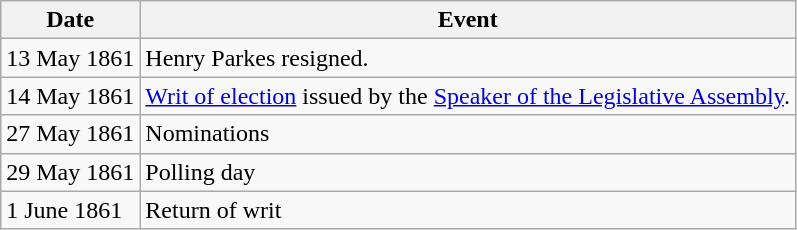<table class="wikitable">
<tr>
<th>Date</th>
<th>Event</th>
</tr>
<tr>
<td>13 May 1861</td>
<td>Henry Parkes resigned.</td>
</tr>
<tr>
<td>14 May 1861</td>
<td><a href='#'>Writ of election</a> issued by the <a href='#'>Speaker of the Legislative Assembly</a>.</td>
</tr>
<tr>
<td>27 May 1861</td>
<td>Nominations</td>
</tr>
<tr>
<td>29 May 1861</td>
<td>Polling day</td>
</tr>
<tr>
<td>1 June 1861</td>
<td>Return of writ</td>
</tr>
</table>
